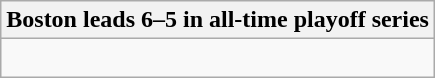<table class="wikitable collapsible collapsed">
<tr>
<th>Boston leads 6–5 in all-time playoff series</th>
</tr>
<tr>
<td><br>









</td>
</tr>
</table>
